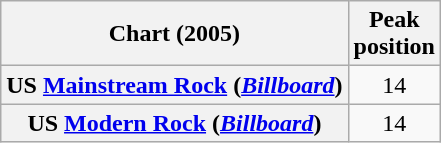<table class="wikitable plainrowheaders" style="text-align:center">
<tr>
<th>Chart (2005)</th>
<th>Peak<br>position</th>
</tr>
<tr>
<th scope="row">US <a href='#'>Mainstream Rock</a> (<em><a href='#'>Billboard</a></em>)</th>
<td>14</td>
</tr>
<tr>
<th scope="row">US <a href='#'>Modern Rock</a> (<em><a href='#'>Billboard</a></em>)</th>
<td>14</td>
</tr>
</table>
